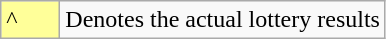<table class="wikitable">
<tr>
<td style="background-color:#FFFF99; border:1px solid #aaaaaa; width:2em">^</td>
<td>Denotes the actual lottery results</td>
</tr>
</table>
